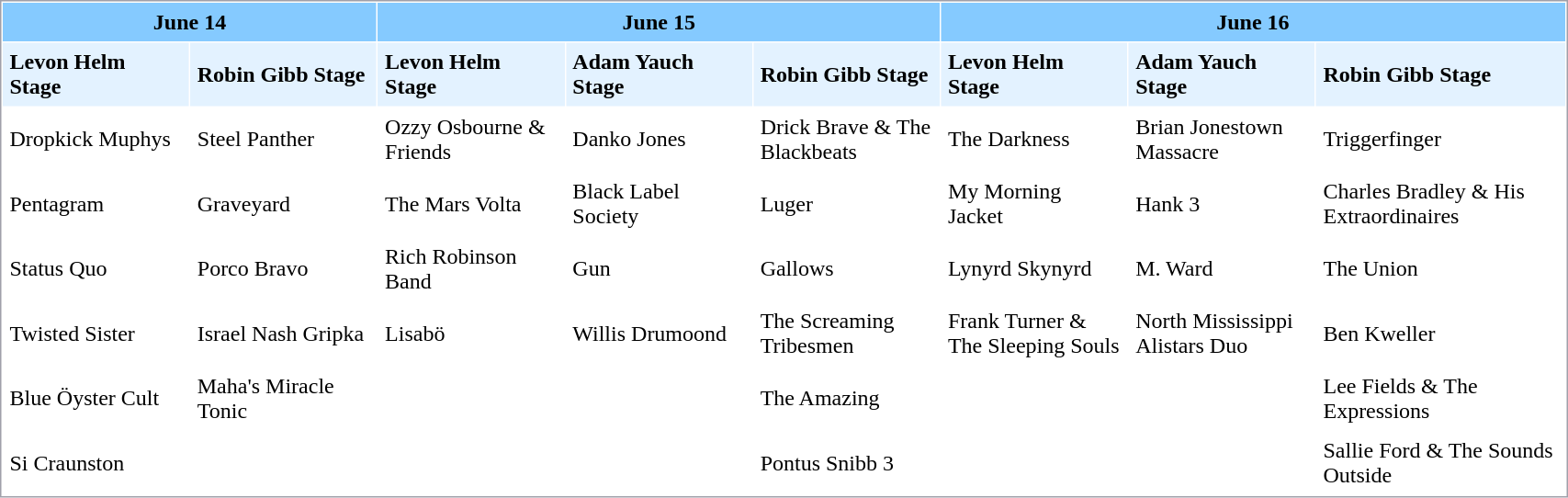<table style="border: 1px solid #a0a0aa; width: 90%" cellpadding="5" cellspacing="1">
<tr>
<th colspan="2" width="24%" style="background:#85CAFF">June 14</th>
<th colspan="3" style="background:#85CAFF">June 15</th>
<th colspan="3" style="background:#85CAFF">June 16</th>
</tr>
<tr>
<td width="12%" style="background-color: #E3F2FF;"><strong>Levon Helm Stage</strong></td>
<td width="12%" style="background-color: #E3F2FF;"><strong>Robin Gibb Stage</strong></td>
<td width="12%" style="background-color: #E3F2FF;"><strong>Levon Helm Stage</strong></td>
<td width="12%" style="background-color: #E3F2FF;"><strong>Adam Yauch Stage</strong></td>
<td width="12%" style="background-color: #E3F2FF;"><strong>Robin Gibb Stage</strong></td>
<td width="12%" style="background-color: #E3F2FF;"><strong>Levon Helm Stage</strong></td>
<td width="12%" style="background-color: #E3F2FF;"><strong>Adam Yauch Stage</strong></td>
<td " style="background-color: #E3F2FF;"><strong>Robin Gibb Stage</strong></td>
</tr>
<tr>
<td>Dropkick Muphys</td>
<td>Steel Panther</td>
<td>Ozzy Osbourne & Friends</td>
<td>Danko Jones</td>
<td>Drick Brave & The Blackbeats</td>
<td>The Darkness</td>
<td>Brian Jonestown Massacre</td>
<td>Triggerfinger</td>
</tr>
<tr>
<td>Pentagram</td>
<td>Graveyard</td>
<td>The Mars Volta</td>
<td>Black Label Society</td>
<td>Luger</td>
<td>My Morning Jacket</td>
<td>Hank 3</td>
<td>Charles Bradley & His Extraordinaires</td>
</tr>
<tr>
<td>Status Quo</td>
<td>Porco Bravo</td>
<td>Rich Robinson Band</td>
<td>Gun</td>
<td>Gallows</td>
<td>Lynyrd Skynyrd</td>
<td>M. Ward</td>
<td>The Union</td>
</tr>
<tr>
<td>Twisted Sister</td>
<td>Israel Nash Gripka</td>
<td>Lisabö</td>
<td>Willis Drumoond</td>
<td>The Screaming Tribesmen</td>
<td>Frank Turner & The Sleeping Souls</td>
<td>North Mississippi Alistars Duo</td>
<td>Ben Kweller</td>
</tr>
<tr>
<td>Blue Öyster Cult</td>
<td>Maha's Miracle Tonic</td>
<td></td>
<td></td>
<td>The Amazing</td>
<td></td>
<td></td>
<td>Lee Fields & The Expressions</td>
</tr>
<tr>
<td>Si Craunston</td>
<td></td>
<td></td>
<td></td>
<td>Pontus Snibb 3</td>
<td></td>
<td></td>
<td>Sallie Ford & The Sounds Outside</td>
</tr>
</table>
